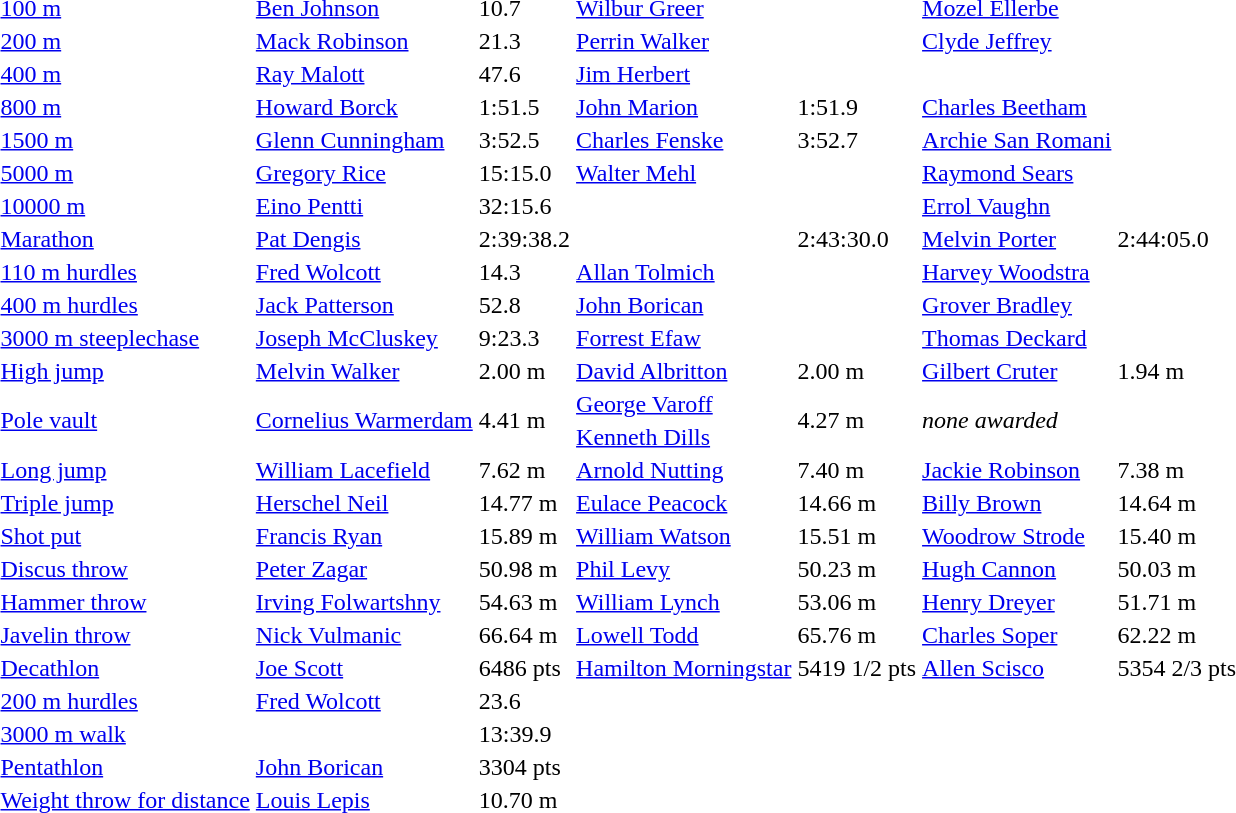<table>
<tr>
<td><a href='#'>100 m</a></td>
<td><a href='#'>Ben Johnson</a></td>
<td>10.7</td>
<td><a href='#'>Wilbur Greer</a></td>
<td></td>
<td><a href='#'>Mozel Ellerbe</a></td>
<td></td>
</tr>
<tr>
<td><a href='#'>200 m</a></td>
<td><a href='#'>Mack Robinson</a></td>
<td>21.3</td>
<td><a href='#'>Perrin Walker</a></td>
<td></td>
<td><a href='#'>Clyde Jeffrey</a></td>
<td></td>
</tr>
<tr>
<td><a href='#'>400 m</a></td>
<td><a href='#'>Ray Malott</a></td>
<td>47.6</td>
<td><a href='#'>Jim Herbert</a></td>
<td></td>
<td></td>
<td></td>
</tr>
<tr>
<td><a href='#'>800 m</a></td>
<td><a href='#'>Howard Borck</a></td>
<td>1:51.5</td>
<td><a href='#'>John Marion</a></td>
<td>1:51.9</td>
<td><a href='#'>Charles Beetham</a></td>
<td></td>
</tr>
<tr>
<td><a href='#'>1500 m</a></td>
<td><a href='#'>Glenn Cunningham</a></td>
<td>3:52.5</td>
<td><a href='#'>Charles Fenske</a></td>
<td>3:52.7</td>
<td><a href='#'>Archie San Romani</a></td>
<td></td>
</tr>
<tr>
<td><a href='#'>5000 m</a></td>
<td><a href='#'>Gregory Rice</a></td>
<td>15:15.0</td>
<td><a href='#'>Walter Mehl</a></td>
<td></td>
<td><a href='#'>Raymond Sears</a></td>
<td></td>
</tr>
<tr>
<td><a href='#'>10000 m</a></td>
<td><a href='#'>Eino Pentti</a></td>
<td>32:15.6</td>
<td></td>
<td></td>
<td><a href='#'>Errol Vaughn</a></td>
<td></td>
</tr>
<tr>
<td><a href='#'>Marathon</a></td>
<td><a href='#'>Pat Dengis</a></td>
<td>2:39:38.2</td>
<td></td>
<td>2:43:30.0</td>
<td><a href='#'>Melvin Porter</a></td>
<td>2:44:05.0</td>
</tr>
<tr>
<td><a href='#'>110 m hurdles</a></td>
<td><a href='#'>Fred Wolcott</a></td>
<td>14.3</td>
<td><a href='#'>Allan Tolmich</a></td>
<td></td>
<td><a href='#'>Harvey Woodstra</a></td>
<td></td>
</tr>
<tr>
<td><a href='#'>400 m hurdles</a></td>
<td><a href='#'>Jack Patterson</a></td>
<td>52.8</td>
<td><a href='#'>John Borican</a></td>
<td></td>
<td><a href='#'>Grover Bradley</a></td>
<td></td>
</tr>
<tr>
<td><a href='#'>3000 m steeplechase</a></td>
<td><a href='#'>Joseph McCluskey</a></td>
<td>9:23.3</td>
<td><a href='#'>Forrest Efaw</a></td>
<td></td>
<td><a href='#'>Thomas Deckard</a></td>
<td></td>
</tr>
<tr>
<td><a href='#'>High jump</a></td>
<td><a href='#'>Melvin Walker</a></td>
<td>2.00 m</td>
<td><a href='#'>David Albritton</a></td>
<td>2.00 m</td>
<td><a href='#'>Gilbert Cruter</a></td>
<td>1.94 m</td>
</tr>
<tr>
<td rowspan=2><a href='#'>Pole vault</a></td>
<td rowspan=2><a href='#'>Cornelius Warmerdam</a></td>
<td rowspan=2>4.41 m</td>
<td><a href='#'>George Varoff</a></td>
<td rowspan=2>4.27 m</td>
<td rowspan=2 colspan=2><em>none awarded</em></td>
</tr>
<tr>
<td rowspan=1><a href='#'>Kenneth Dills</a></td>
</tr>
<tr>
<td><a href='#'>Long jump</a></td>
<td><a href='#'>William Lacefield</a></td>
<td>7.62 m</td>
<td><a href='#'>Arnold Nutting</a></td>
<td>7.40 m</td>
<td><a href='#'>Jackie Robinson</a></td>
<td>7.38 m</td>
</tr>
<tr>
<td><a href='#'>Triple jump</a></td>
<td><a href='#'>Herschel Neil</a></td>
<td>14.77 m</td>
<td><a href='#'>Eulace Peacock</a></td>
<td>14.66 m</td>
<td><a href='#'>Billy Brown</a></td>
<td>14.64 m</td>
</tr>
<tr>
<td><a href='#'>Shot put</a></td>
<td><a href='#'>Francis Ryan</a></td>
<td>15.89 m</td>
<td><a href='#'>William Watson</a></td>
<td>15.51 m</td>
<td><a href='#'>Woodrow Strode</a></td>
<td>15.40 m</td>
</tr>
<tr>
<td><a href='#'>Discus throw</a></td>
<td><a href='#'>Peter Zagar</a></td>
<td>50.98 m</td>
<td><a href='#'>Phil Levy</a></td>
<td>50.23 m</td>
<td><a href='#'>Hugh Cannon</a></td>
<td>50.03 m</td>
</tr>
<tr>
<td><a href='#'>Hammer throw</a></td>
<td><a href='#'>Irving Folwartshny</a></td>
<td>54.63 m</td>
<td><a href='#'>William Lynch</a></td>
<td>53.06 m</td>
<td><a href='#'>Henry Dreyer</a></td>
<td>51.71 m</td>
</tr>
<tr>
<td><a href='#'>Javelin throw</a></td>
<td><a href='#'>Nick Vulmanic</a></td>
<td>66.64 m</td>
<td><a href='#'>Lowell Todd</a></td>
<td>65.76 m</td>
<td><a href='#'>Charles Soper</a></td>
<td>62.22 m</td>
</tr>
<tr>
<td><a href='#'>Decathlon</a></td>
<td><a href='#'>Joe Scott</a></td>
<td>6486 pts</td>
<td><a href='#'>Hamilton Morningstar</a></td>
<td>5419 1/2 pts</td>
<td><a href='#'>Allen Scisco</a></td>
<td>5354 2/3 pts</td>
</tr>
<tr>
<td><a href='#'>200 m hurdles</a></td>
<td><a href='#'>Fred Wolcott</a></td>
<td>23.6</td>
<td></td>
<td></td>
<td></td>
<td></td>
</tr>
<tr>
<td><a href='#'>3000 m walk</a></td>
<td></td>
<td>13:39.9</td>
<td></td>
<td></td>
<td></td>
<td></td>
</tr>
<tr>
<td><a href='#'>Pentathlon</a></td>
<td><a href='#'>John Borican</a></td>
<td>3304 pts</td>
<td></td>
<td></td>
<td></td>
<td></td>
</tr>
<tr>
<td><a href='#'>Weight throw for distance</a></td>
<td><a href='#'>Louis Lepis</a></td>
<td>10.70 m</td>
<td></td>
<td></td>
<td></td>
<td></td>
</tr>
</table>
